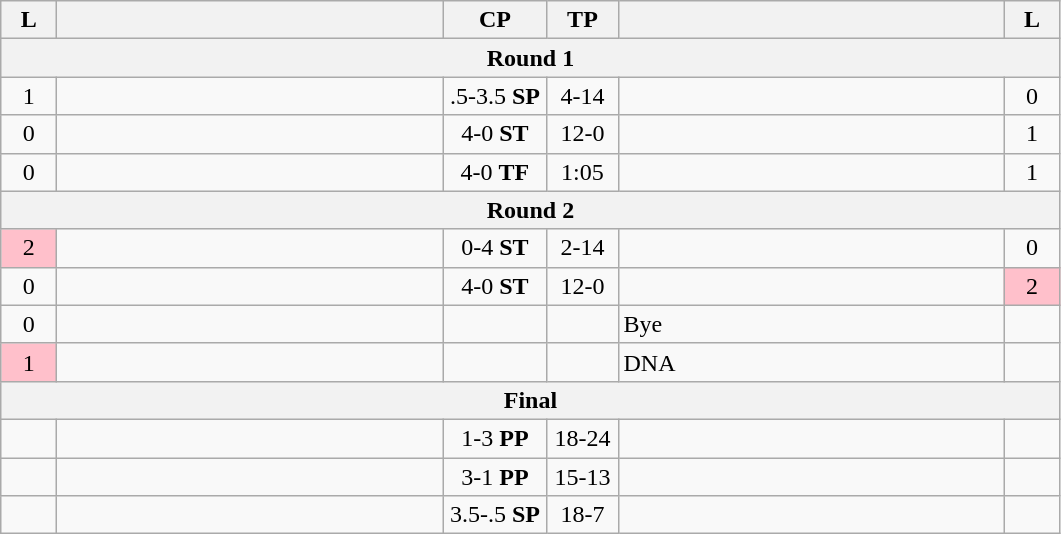<table class="wikitable" style="text-align: center;" |>
<tr>
<th width="30">L</th>
<th width="250"></th>
<th width="62">CP</th>
<th width="40">TP</th>
<th width="250"></th>
<th width="30">L</th>
</tr>
<tr>
<th colspan="7">Round 1</th>
</tr>
<tr>
<td>1</td>
<td style="text-align:left;"></td>
<td>.5-3.5 <strong>SP</strong></td>
<td>4-14</td>
<td style="text-align:left;"><strong></strong></td>
<td>0</td>
</tr>
<tr>
<td>0</td>
<td style="text-align:left;"><strong></strong></td>
<td>4-0 <strong>ST</strong></td>
<td>12-0</td>
<td style="text-align:left;"></td>
<td>1</td>
</tr>
<tr>
<td>0</td>
<td style="text-align:left;"><strong></strong></td>
<td>4-0 <strong>TF</strong></td>
<td>1:05</td>
<td style="text-align:left;"></td>
<td>1</td>
</tr>
<tr>
<th colspan="7">Round 2</th>
</tr>
<tr>
<td bgcolor=pink>2</td>
<td style="text-align:left;"></td>
<td>0-4 <strong>ST</strong></td>
<td>2-14</td>
<td style="text-align:left;"><strong></strong></td>
<td>0</td>
</tr>
<tr>
<td>0</td>
<td style="text-align:left;"><strong></strong></td>
<td>4-0 <strong>ST</strong></td>
<td>12-0</td>
<td style="text-align:left;"></td>
<td bgcolor=pink>2</td>
</tr>
<tr>
<td>0</td>
<td style="text-align:left;"><strong></strong></td>
<td></td>
<td></td>
<td style="text-align:left;">Bye</td>
<td></td>
</tr>
<tr>
<td bgcolor=pink>1</td>
<td style="text-align:left;"></td>
<td></td>
<td></td>
<td style="text-align:left;">DNA</td>
<td></td>
</tr>
<tr>
<th colspan="7">Final</th>
</tr>
<tr>
<td></td>
<td style="text-align:left;"></td>
<td>1-3 <strong>PP</strong></td>
<td>18-24</td>
<td style="text-align:left;"><strong></strong></td>
<td></td>
</tr>
<tr>
<td></td>
<td style="text-align:left;"><strong></strong></td>
<td>3-1 <strong>PP</strong></td>
<td>15-13</td>
<td style="text-align:left;"></td>
<td></td>
</tr>
<tr>
<td></td>
<td style="text-align:left;"><strong></strong></td>
<td>3.5-.5 <strong>SP</strong></td>
<td>18-7</td>
<td style="text-align:left;"></td>
<td></td>
</tr>
</table>
